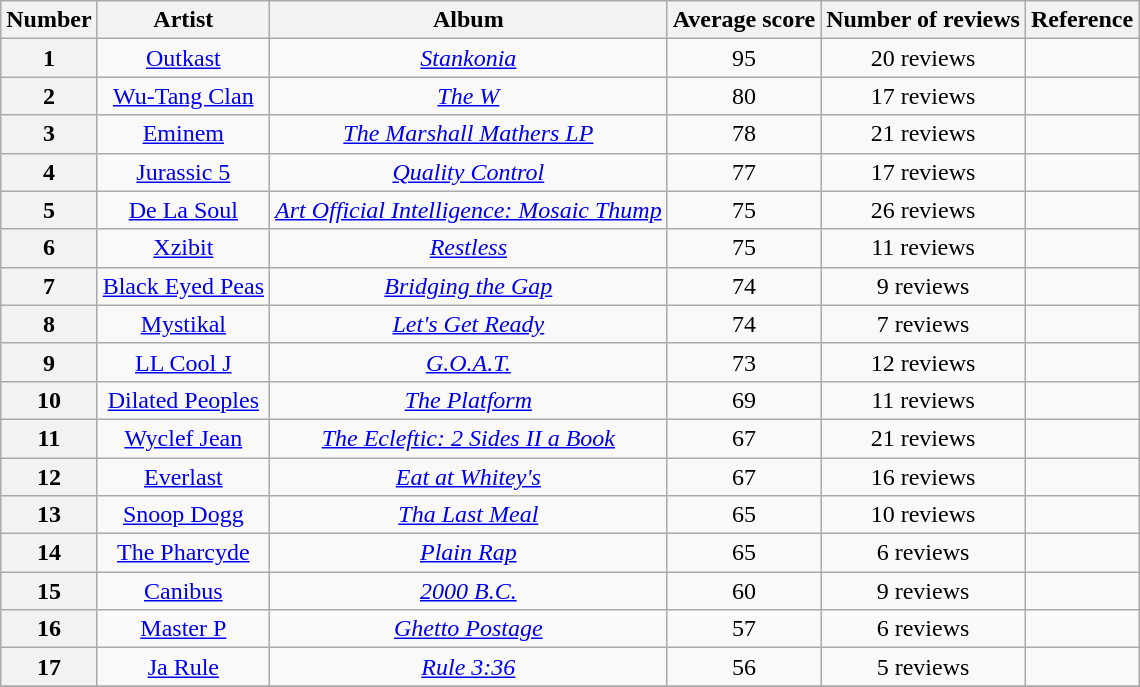<table class="wikitable sortable" style="text-align:center;">
<tr>
<th scope="col">Number</th>
<th scope="col">Artist</th>
<th scope="col">Album</th>
<th scope="col">Average score</th>
<th scope="col">Number of reviews</th>
<th scope="col">Reference</th>
</tr>
<tr>
<th scope="row">1</th>
<td><a href='#'>Outkast</a></td>
<td><em><a href='#'>Stankonia</a></em></td>
<td>95</td>
<td>20 reviews</td>
<td></td>
</tr>
<tr>
<th scope="row">2</th>
<td><a href='#'>Wu-Tang Clan</a></td>
<td><em><a href='#'>The W</a></em></td>
<td>80</td>
<td>17 reviews</td>
<td></td>
</tr>
<tr>
<th scope="row">3</th>
<td><a href='#'>Eminem</a></td>
<td><em><a href='#'>The Marshall Mathers LP</a></em></td>
<td>78</td>
<td>21 reviews</td>
<td></td>
</tr>
<tr>
<th scope="row">4</th>
<td><a href='#'>Jurassic 5</a></td>
<td><em><a href='#'>Quality Control</a></em></td>
<td>77</td>
<td>17 reviews</td>
<td></td>
</tr>
<tr>
<th scope="row">5</th>
<td><a href='#'>De La Soul</a></td>
<td><em><a href='#'>Art Official Intelligence: Mosaic Thump</a></em></td>
<td>75</td>
<td>26 reviews</td>
<td></td>
</tr>
<tr>
<th scope="row">6</th>
<td><a href='#'>Xzibit</a></td>
<td><em><a href='#'>Restless</a></em></td>
<td>75</td>
<td>11 reviews</td>
<td></td>
</tr>
<tr>
<th scope="row">7</th>
<td><a href='#'>Black Eyed Peas</a></td>
<td><em><a href='#'>Bridging the Gap</a></em></td>
<td>74</td>
<td>9 reviews</td>
<td></td>
</tr>
<tr>
<th scope="row">8</th>
<td><a href='#'>Mystikal</a></td>
<td><em><a href='#'>Let's Get Ready</a></em></td>
<td>74</td>
<td>7 reviews</td>
<td></td>
</tr>
<tr>
<th scope="row">9</th>
<td><a href='#'>LL Cool J</a></td>
<td><em><a href='#'>G.O.A.T.</a></em></td>
<td>73</td>
<td>12 reviews</td>
<td></td>
</tr>
<tr>
<th scope="row">10</th>
<td><a href='#'>Dilated Peoples</a></td>
<td><em><a href='#'>The Platform</a></em></td>
<td>69</td>
<td>11 reviews</td>
<td></td>
</tr>
<tr>
<th scope="row">11</th>
<td><a href='#'>Wyclef Jean</a></td>
<td><em><a href='#'>The Ecleftic: 2 Sides II a Book</a></em></td>
<td>67</td>
<td>21 reviews</td>
<td></td>
</tr>
<tr>
<th scope="row">12</th>
<td><a href='#'>Everlast</a></td>
<td><em><a href='#'>Eat at Whitey's</a></em></td>
<td>67</td>
<td>16 reviews</td>
<td></td>
</tr>
<tr>
<th scope="row">13</th>
<td><a href='#'>Snoop Dogg</a></td>
<td><em><a href='#'>Tha Last Meal</a></em></td>
<td>65</td>
<td>10 reviews</td>
<td></td>
</tr>
<tr>
<th scope="row">14</th>
<td><a href='#'>The Pharcyde</a></td>
<td><em><a href='#'>Plain Rap</a></em></td>
<td>65</td>
<td>6 reviews</td>
<td></td>
</tr>
<tr>
<th scope="row">15</th>
<td><a href='#'>Canibus</a></td>
<td><em><a href='#'>2000 B.C.</a></em></td>
<td>60</td>
<td>9 reviews</td>
<td></td>
</tr>
<tr>
<th scope="row">16</th>
<td><a href='#'>Master P</a></td>
<td><em><a href='#'>Ghetto Postage</a></em></td>
<td>57</td>
<td>6 reviews</td>
<td></td>
</tr>
<tr>
<th scope="row">17</th>
<td><a href='#'>Ja Rule</a></td>
<td><em><a href='#'>Rule 3:36</a></em></td>
<td>56</td>
<td>5 reviews</td>
<td></td>
</tr>
<tr>
</tr>
<tr>
</tr>
</table>
